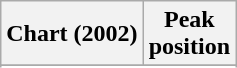<table class="wikitable sortable plainrowheaders" style="text-align:center">
<tr>
<th scope="col">Chart (2002)</th>
<th scope="col">Peak<br>position</th>
</tr>
<tr>
</tr>
<tr>
</tr>
</table>
